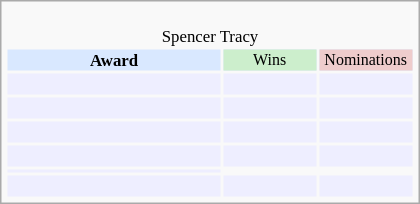<table class="infobox" style="width: 25em; text-align: left; font-size: 70%; vertical-align: middle;">
<tr>
<td colspan="3" style="text-align:center;"><br>Spencer Tracy</td>
</tr>
<tr bgcolor=#D9E8FF style="text-align:center;">
<th style="vertical-align: middle;">Award</th>
<td style="background:#cceecc; font-size:8pt;" width="60px">Wins</td>
<td style="background:#eecccc; font-size:8pt;" width="60px">Nominations</td>
</tr>
<tr bgcolor=#eeeeff>
<td align="center"><br></td>
<td></td>
<td></td>
</tr>
<tr bgcolor=#eeeeff>
<td align="center"><br></td>
<td></td>
<td></td>
</tr>
<tr bgcolor=#eeeeff>
<td align="center"><br></td>
<td></td>
<td></td>
</tr>
<tr bgcolor=#eeeeff>
<td align="center"><br></td>
<td></td>
<td></td>
</tr>
<tr bgcolor=#eeeeff>
<td align="center"></td>
</tr>
<tr bgcolor=#eeeeff>
<td align="center"><br></td>
<td></td>
<td></td>
</tr>
</table>
